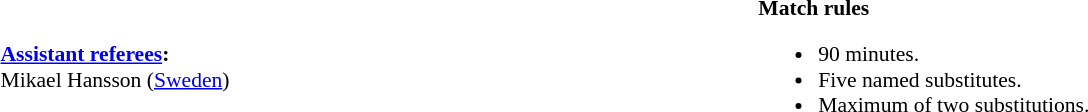<table style="width:100%; font-size:90%;">
<tr>
<td><br><strong><a href='#'>Assistant referees</a>:</strong>
<br>Mikael Hansson (<a href='#'>Sweden</a>)</td>
<td style="width:60%; vertical-align:top;"><br><strong>Match rules</strong><ul><li>90 minutes.</li><li>Five named substitutes.</li><li>Maximum of two substitutions.</li></ul></td>
</tr>
</table>
